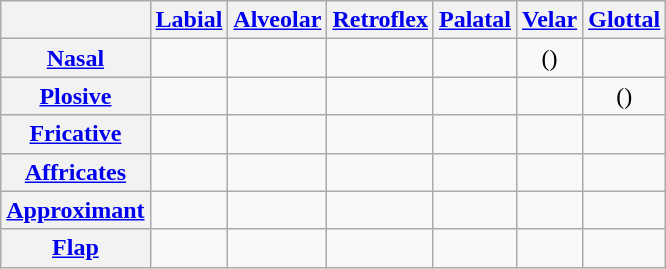<table class="wikitable" style="text-align:center;">
<tr>
<th></th>
<th><a href='#'>Labial</a></th>
<th><a href='#'>Alveolar</a></th>
<th><a href='#'>Retroflex</a></th>
<th><a href='#'>Palatal</a></th>
<th><a href='#'>Velar</a></th>
<th><a href='#'>Glottal</a></th>
</tr>
<tr>
<th><a href='#'>Nasal</a></th>
<td></td>
<td></td>
<td></td>
<td></td>
<td>()</td>
<td></td>
</tr>
<tr>
<th><a href='#'>Plosive</a></th>
<td>   </td>
<td>   </td>
<td></td>
<td></td>
<td></td>
<td>()</td>
</tr>
<tr>
<th><a href='#'>Fricative</a></th>
<td></td>
<td></td>
<td></td>
<td></td>
<td></td>
<td></td>
</tr>
<tr>
<th><a href='#'>Affricates</a></th>
<td></td>
<td></td>
<td></td>
<td></td>
<td></td>
<td></td>
</tr>
<tr>
<th><a href='#'>Approximant</a></th>
<td></td>
<td></td>
<td></td>
<td></td>
<td></td>
<td></td>
</tr>
<tr>
<th><a href='#'>Flap</a></th>
<td></td>
<td></td>
<td></td>
<td></td>
<td></td>
<td></td>
</tr>
</table>
